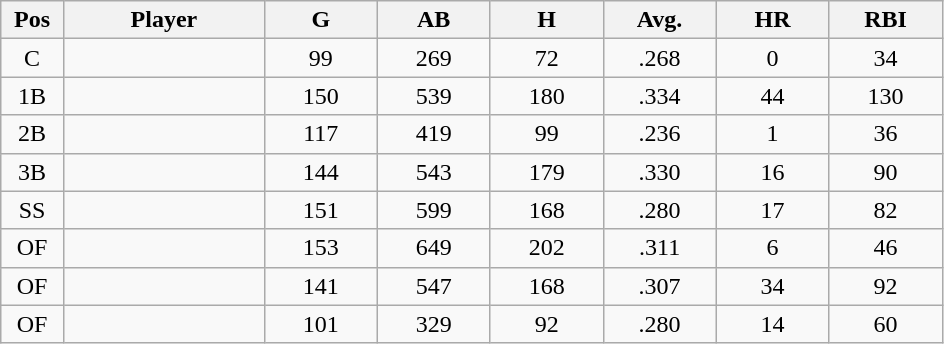<table class="wikitable sortable">
<tr>
<th bgcolor="#DDDDFF" width="5%">Pos</th>
<th bgcolor="#DDDDFF" width="16%">Player</th>
<th bgcolor="#DDDDFF" width="9%">G</th>
<th bgcolor="#DDDDFF" width="9%">AB</th>
<th bgcolor="#DDDDFF" width="9%">H</th>
<th bgcolor="#DDDDFF" width="9%">Avg.</th>
<th bgcolor="#DDDDFF" width="9%">HR</th>
<th bgcolor="#DDDDFF" width="9%">RBI</th>
</tr>
<tr align="center">
<td>C</td>
<td></td>
<td>99</td>
<td>269</td>
<td>72</td>
<td>.268</td>
<td>0</td>
<td>34</td>
</tr>
<tr align="center">
<td>1B</td>
<td></td>
<td>150</td>
<td>539</td>
<td>180</td>
<td>.334</td>
<td>44</td>
<td>130</td>
</tr>
<tr align="center">
<td>2B</td>
<td></td>
<td>117</td>
<td>419</td>
<td>99</td>
<td>.236</td>
<td>1</td>
<td>36</td>
</tr>
<tr align="center">
<td>3B</td>
<td></td>
<td>144</td>
<td>543</td>
<td>179</td>
<td>.330</td>
<td>16</td>
<td>90</td>
</tr>
<tr align="center">
<td>SS</td>
<td></td>
<td>151</td>
<td>599</td>
<td>168</td>
<td>.280</td>
<td>17</td>
<td>82</td>
</tr>
<tr align="center">
<td>OF</td>
<td></td>
<td>153</td>
<td>649</td>
<td>202</td>
<td>.311</td>
<td>6</td>
<td>46</td>
</tr>
<tr align="center">
<td>OF</td>
<td></td>
<td>141</td>
<td>547</td>
<td>168</td>
<td>.307</td>
<td>34</td>
<td>92</td>
</tr>
<tr align="center">
<td>OF</td>
<td></td>
<td>101</td>
<td>329</td>
<td>92</td>
<td>.280</td>
<td>14</td>
<td>60</td>
</tr>
</table>
